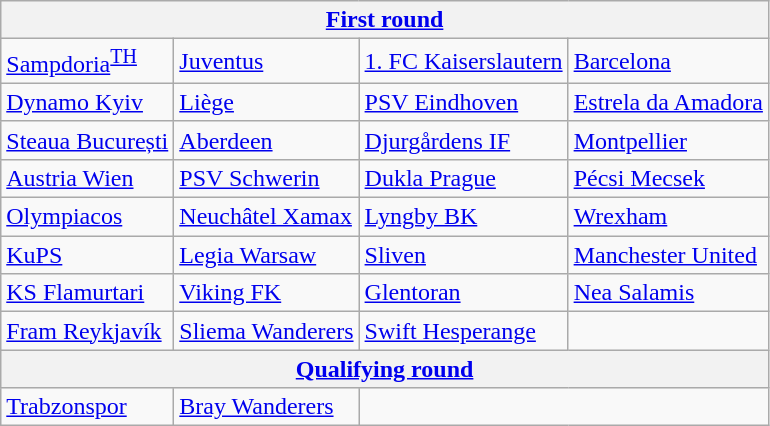<table class="wikitable">
<tr>
<th colspan="4"><a href='#'>First round</a></th>
</tr>
<tr>
<td> <a href='#'>Sampdoria</a><sup><a href='#'>TH</a></sup></td>
<td> <a href='#'>Juventus</a> </td>
<td> <a href='#'>1. FC Kaiserslautern</a> </td>
<td> <a href='#'>Barcelona</a> </td>
</tr>
<tr>
<td> <a href='#'>Dynamo Kyiv</a> </td>
<td> <a href='#'>Liège</a> </td>
<td> <a href='#'>PSV Eindhoven</a> </td>
<td> <a href='#'>Estrela da Amadora</a> </td>
</tr>
<tr>
<td> <a href='#'>Steaua București</a> </td>
<td> <a href='#'>Aberdeen</a> </td>
<td> <a href='#'>Djurgårdens IF</a> </td>
<td> <a href='#'>Montpellier</a> </td>
</tr>
<tr>
<td> <a href='#'>Austria Wien</a> </td>
<td> <a href='#'>PSV Schwerin</a> </td>
<td> <a href='#'>Dukla Prague</a> </td>
<td> <a href='#'>Pécsi Mecsek</a> </td>
</tr>
<tr>
<td> <a href='#'>Olympiacos</a> </td>
<td> <a href='#'>Neuchâtel Xamax</a> </td>
<td> <a href='#'>Lyngby BK</a> </td>
<td> <a href='#'>Wrexham</a> </td>
</tr>
<tr>
<td> <a href='#'>KuPS</a> </td>
<td> <a href='#'>Legia Warsaw</a> </td>
<td> <a href='#'>Sliven</a> </td>
<td> <a href='#'>Manchester United</a> </td>
</tr>
<tr>
<td> <a href='#'>KS Flamurtari</a> </td>
<td> <a href='#'>Viking FK</a> </td>
<td> <a href='#'>Glentoran</a> </td>
<td> <a href='#'>Nea Salamis</a> </td>
</tr>
<tr>
<td> <a href='#'>Fram Reykjavík</a> </td>
<td> <a href='#'>Sliema Wanderers</a> </td>
<td> <a href='#'>Swift Hesperange</a> </td>
</tr>
<tr>
<th colspan="4"><a href='#'>Qualifying round</a></th>
</tr>
<tr>
<td> <a href='#'>Trabzonspor</a> </td>
<td> <a href='#'>Bray Wanderers</a> </td>
<td colspan="2"></td>
</tr>
</table>
